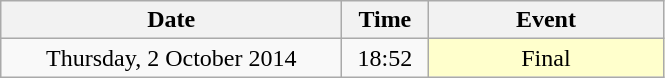<table class = "wikitable" style="text-align:center;">
<tr>
<th width=220>Date</th>
<th width=50>Time</th>
<th width=150>Event</th>
</tr>
<tr>
<td>Thursday, 2 October 2014</td>
<td>18:52</td>
<td bgcolor=ffffcc>Final</td>
</tr>
</table>
